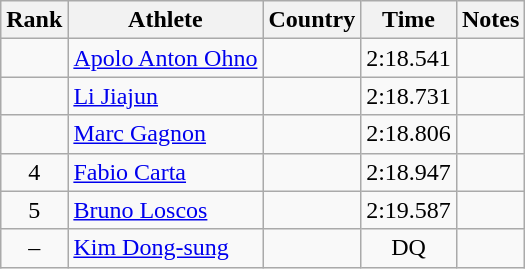<table class="wikitable sortable" style="text-align:center">
<tr>
<th>Rank</th>
<th>Athlete</th>
<th>Country</th>
<th>Time</th>
<th>Notes</th>
</tr>
<tr>
<td></td>
<td align=left><a href='#'>Apolo Anton Ohno</a></td>
<td align=left></td>
<td>2:18.541</td>
<td></td>
</tr>
<tr>
<td></td>
<td align=left><a href='#'>Li Jiajun</a></td>
<td align=left></td>
<td>2:18.731</td>
<td></td>
</tr>
<tr>
<td></td>
<td align=left><a href='#'>Marc Gagnon</a></td>
<td align=left></td>
<td>2:18.806</td>
<td></td>
</tr>
<tr>
<td>4</td>
<td align=left><a href='#'>Fabio Carta</a></td>
<td align=left></td>
<td>2:18.947</td>
<td></td>
</tr>
<tr>
<td>5</td>
<td align=left><a href='#'>Bruno Loscos</a></td>
<td align=left></td>
<td>2:19.587</td>
<td></td>
</tr>
<tr>
<td>–</td>
<td align=left><a href='#'>Kim Dong-sung</a></td>
<td align=left></td>
<td>DQ</td>
<td></td>
</tr>
</table>
